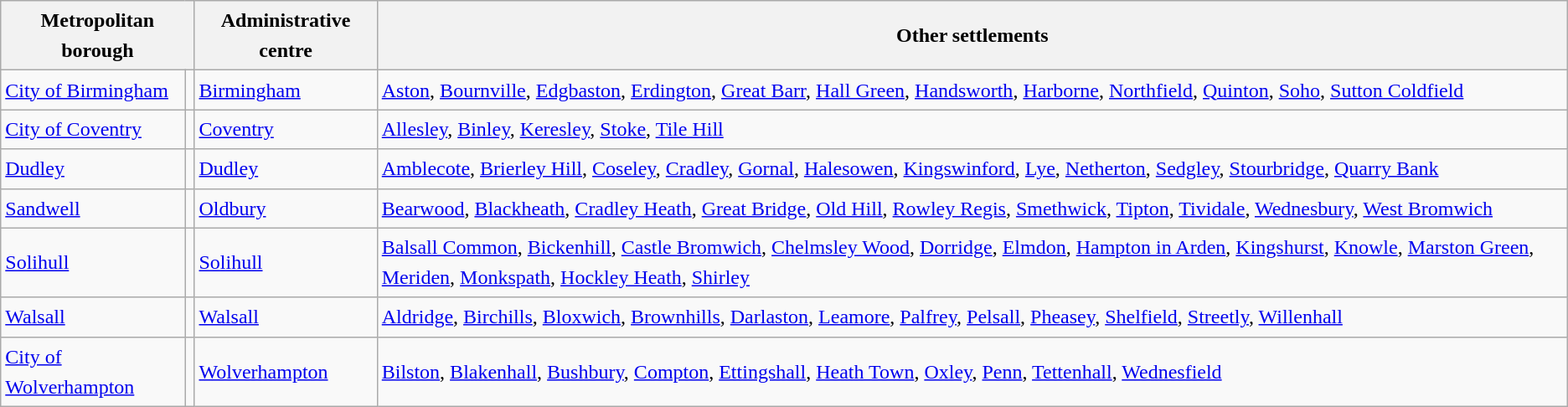<table class="wikitable" style="border:0; text-align:left; line-height:150%;">
<tr>
<th colspan="2">Metropolitan borough</th>
<th>Administrative centre</th>
<th>Other settlements</th>
</tr>
<tr>
<td><a href='#'>City of Birmingham</a></td>
<td></td>
<td><a href='#'>Birmingham</a></td>
<td><a href='#'>Aston</a>, <a href='#'>Bournville</a>, <a href='#'>Edgbaston</a>, <a href='#'>Erdington</a>, <a href='#'>Great Barr</a>, <a href='#'>Hall Green</a>, <a href='#'>Handsworth</a>, <a href='#'>Harborne</a>, <a href='#'>Northfield</a>, <a href='#'>Quinton</a>, <a href='#'>Soho</a>, <a href='#'>Sutton Coldfield</a></td>
</tr>
<tr>
<td><a href='#'>City of Coventry</a></td>
<td></td>
<td><a href='#'>Coventry</a></td>
<td><a href='#'>Allesley</a>, <a href='#'>Binley</a>, <a href='#'>Keresley</a>, <a href='#'>Stoke</a>, <a href='#'>Tile Hill</a></td>
</tr>
<tr>
<td><a href='#'>Dudley</a></td>
<td></td>
<td><a href='#'>Dudley</a></td>
<td><a href='#'>Amblecote</a>, <a href='#'>Brierley Hill</a>, <a href='#'>Coseley</a>, <a href='#'>Cradley</a>, <a href='#'>Gornal</a>, <a href='#'>Halesowen</a>, <a href='#'>Kingswinford</a>, <a href='#'>Lye</a>, <a href='#'>Netherton</a>, <a href='#'>Sedgley</a>, <a href='#'>Stourbridge</a>, <a href='#'>Quarry Bank</a></td>
</tr>
<tr>
<td><a href='#'>Sandwell</a></td>
<td></td>
<td><a href='#'>Oldbury</a></td>
<td><a href='#'>Bearwood</a>, <a href='#'>Blackheath</a>, <a href='#'>Cradley Heath</a>, <a href='#'>Great Bridge</a>, <a href='#'>Old Hill</a>, <a href='#'>Rowley Regis</a>, <a href='#'>Smethwick</a>, <a href='#'>Tipton</a>, <a href='#'>Tividale</a>, <a href='#'>Wednesbury</a>, <a href='#'>West Bromwich</a></td>
</tr>
<tr>
<td><a href='#'>Solihull</a></td>
<td></td>
<td><a href='#'>Solihull</a></td>
<td><a href='#'>Balsall Common</a>, <a href='#'>Bickenhill</a>, <a href='#'>Castle Bromwich</a>, <a href='#'>Chelmsley Wood</a>, <a href='#'>Dorridge</a>, <a href='#'>Elmdon</a>, <a href='#'>Hampton in Arden</a>, <a href='#'>Kingshurst</a>, <a href='#'>Knowle</a>, <a href='#'>Marston Green</a>, <a href='#'>Meriden</a>, <a href='#'>Monkspath</a>, <a href='#'>Hockley Heath</a>, <a href='#'>Shirley</a></td>
</tr>
<tr>
<td><a href='#'>Walsall</a></td>
<td></td>
<td><a href='#'>Walsall</a></td>
<td><a href='#'>Aldridge</a>, <a href='#'>Birchills</a>, <a href='#'>Bloxwich</a>, <a href='#'>Brownhills</a>, <a href='#'>Darlaston</a>, <a href='#'>Leamore</a>, <a href='#'>Palfrey</a>, <a href='#'>Pelsall</a>, <a href='#'>Pheasey</a>, <a href='#'>Shelfield</a>, <a href='#'>Streetly</a>, <a href='#'>Willenhall</a></td>
</tr>
<tr>
<td><a href='#'>City of Wolverhampton</a></td>
<td></td>
<td><a href='#'>Wolverhampton</a></td>
<td><a href='#'>Bilston</a>, <a href='#'>Blakenhall</a>, <a href='#'>Bushbury</a>, <a href='#'>Compton</a>, <a href='#'>Ettingshall</a>, <a href='#'>Heath Town</a>, <a href='#'>Oxley</a>, <a href='#'>Penn</a>, <a href='#'>Tettenhall</a>, <a href='#'>Wednesfield</a></td>
</tr>
</table>
